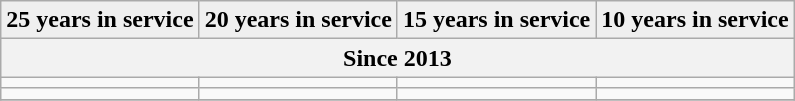<table class="wikitable" align="center">
<tr>
<th style="background:#efefef;">25 years in service</th>
<th style="background:#efefef;">20 years in service</th>
<th style="background:#efefef;">15 years in service</th>
<th style="background:#efefef;">10 years in service</th>
</tr>
<tr>
<th colspan="4">Since 2013</th>
</tr>
<tr>
<td></td>
<td></td>
<td></td>
<td></td>
</tr>
<tr>
<td></td>
<td></td>
<td></td>
<td></td>
</tr>
<tr>
</tr>
</table>
